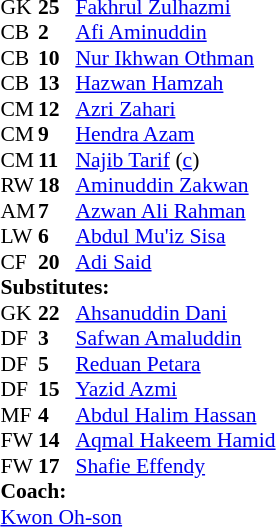<table style="font-size: 90%; margin:0.2em auto;" cellspacing="0" cellpadding="0">
<tr>
<th width="25"></th>
<th width="25"></th>
</tr>
<tr>
<td>GK</td>
<td><strong>25</strong></td>
<td><a href='#'>Fakhrul Zulhazmi</a></td>
</tr>
<tr>
<td>CB</td>
<td><strong>2</strong></td>
<td><a href='#'>Afi Aminuddin</a></td>
<td></td>
</tr>
<tr>
<td>CB</td>
<td><strong>10</strong></td>
<td><a href='#'>Nur Ikhwan Othman</a></td>
</tr>
<tr>
<td>CB</td>
<td><strong>13</strong></td>
<td><a href='#'>Hazwan Hamzah</a></td>
</tr>
<tr>
<td>CM</td>
<td><strong>12</strong></td>
<td><a href='#'>Azri Zahari</a></td>
<td></td>
</tr>
<tr>
<td>CM</td>
<td><strong>9</strong></td>
<td><a href='#'>Hendra Azam</a></td>
<td></td>
<td></td>
</tr>
<tr>
<td>CM</td>
<td><strong>11</strong></td>
<td><a href='#'>Najib Tarif</a> (<a href='#'>c</a>)</td>
</tr>
<tr>
<td>RW</td>
<td><strong>18</strong></td>
<td><a href='#'>Aminuddin Zakwan</a></td>
</tr>
<tr>
<td>AM</td>
<td><strong>7</strong></td>
<td><a href='#'>Azwan Ali Rahman</a></td>
</tr>
<tr>
<td>LW</td>
<td><strong>6</strong></td>
<td><a href='#'>Abdul Mu'iz Sisa</a></td>
<td></td>
</tr>
<tr>
<td>CF</td>
<td><strong>20</strong></td>
<td><a href='#'>Adi Said</a></td>
</tr>
<tr>
<td colspan=4><strong>Substitutes:</strong></td>
</tr>
<tr>
<td>GK</td>
<td><strong>22</strong></td>
<td><a href='#'>Ahsanuddin Dani</a></td>
</tr>
<tr>
<td>DF</td>
<td><strong>3</strong></td>
<td><a href='#'>Safwan Amaluddin</a></td>
</tr>
<tr>
<td>DF</td>
<td><strong>5</strong></td>
<td><a href='#'>Reduan Petara</a></td>
<td></td>
<td></td>
</tr>
<tr>
<td>DF</td>
<td><strong>15</strong></td>
<td><a href='#'>Yazid Azmi</a></td>
</tr>
<tr>
<td>MF</td>
<td><strong>4</strong></td>
<td><a href='#'>Abdul Halim Hassan</a></td>
</tr>
<tr>
<td>FW</td>
<td><strong>14</strong></td>
<td><a href='#'>Aqmal Hakeem Hamid</a></td>
</tr>
<tr>
<td>FW</td>
<td><strong>17</strong></td>
<td><a href='#'>Shafie Effendy</a></td>
</tr>
<tr>
<td colspan=4><strong>Coach:</strong></td>
</tr>
<tr>
<td colspan="4"> <a href='#'>Kwon Oh-son</a></td>
</tr>
</table>
